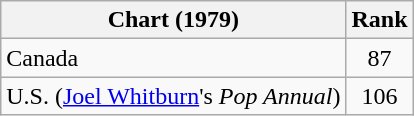<table class="wikitable">
<tr>
<th align="left">Chart (1979)</th>
<th style="text-align:center;">Rank</th>
</tr>
<tr>
<td>Canada</td>
<td style="text-align:center;">87</td>
</tr>
<tr>
<td>U.S. (<a href='#'>Joel Whitburn</a>'s <em>Pop Annual</em>)</td>
<td style="text-align:center;">106</td>
</tr>
</table>
